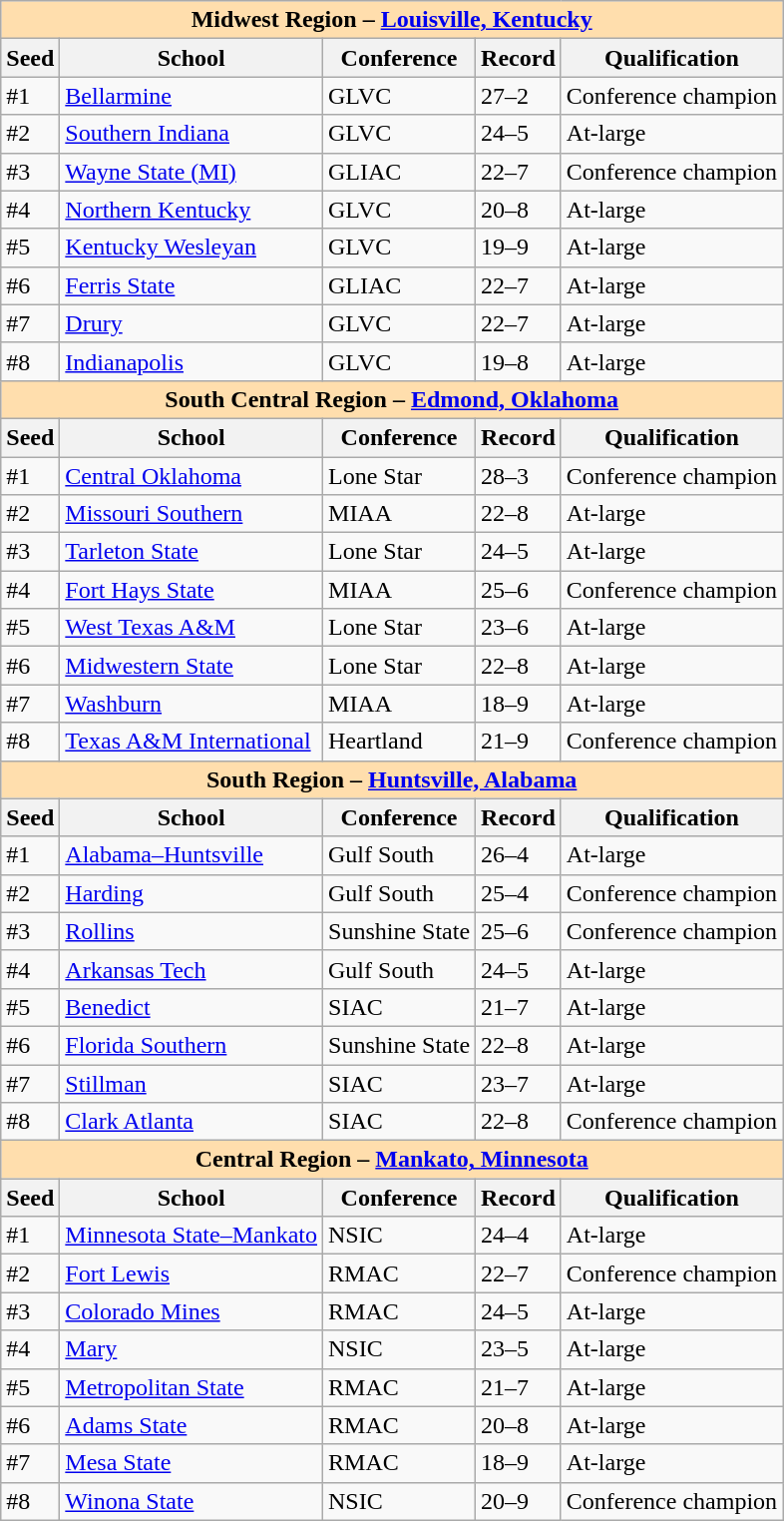<table class="wikitable">
<tr>
<th colspan="5" style="background:#ffdead;">Midwest Region – <a href='#'>Louisville, Kentucky</a></th>
</tr>
<tr>
<th>Seed</th>
<th>School</th>
<th>Conference</th>
<th>Record</th>
<th>Qualification</th>
</tr>
<tr>
<td>#1</td>
<td><a href='#'>Bellarmine</a></td>
<td>GLVC</td>
<td>27–2</td>
<td>Conference champion</td>
</tr>
<tr>
<td>#2</td>
<td><a href='#'>Southern Indiana</a></td>
<td>GLVC</td>
<td>24–5</td>
<td>At-large</td>
</tr>
<tr>
<td>#3</td>
<td><a href='#'>Wayne State (MI)</a></td>
<td>GLIAC</td>
<td>22–7</td>
<td>Conference champion</td>
</tr>
<tr>
<td>#4</td>
<td><a href='#'>Northern Kentucky</a></td>
<td>GLVC</td>
<td>20–8</td>
<td>At-large</td>
</tr>
<tr>
<td>#5</td>
<td><a href='#'>Kentucky Wesleyan</a></td>
<td>GLVC</td>
<td>19–9</td>
<td>At-large</td>
</tr>
<tr>
<td>#6</td>
<td><a href='#'>Ferris State</a></td>
<td>GLIAC</td>
<td>22–7</td>
<td>At-large</td>
</tr>
<tr>
<td>#7</td>
<td><a href='#'>Drury</a></td>
<td>GLVC</td>
<td>22–7</td>
<td>At-large</td>
</tr>
<tr>
<td>#8</td>
<td><a href='#'>Indianapolis</a></td>
<td>GLVC</td>
<td>19–8</td>
<td>At-large</td>
</tr>
<tr>
<th colspan="5" style="background:#ffdead;">South Central Region – <a href='#'>Edmond, Oklahoma</a></th>
</tr>
<tr>
<th>Seed</th>
<th>School</th>
<th>Conference</th>
<th>Record</th>
<th>Qualification</th>
</tr>
<tr>
<td>#1</td>
<td><a href='#'>Central Oklahoma</a></td>
<td>Lone Star</td>
<td>28–3</td>
<td>Conference champion</td>
</tr>
<tr>
<td>#2</td>
<td><a href='#'>Missouri Southern</a></td>
<td>MIAA</td>
<td>22–8</td>
<td>At-large</td>
</tr>
<tr>
<td>#3</td>
<td><a href='#'>Tarleton State</a></td>
<td>Lone Star</td>
<td>24–5</td>
<td>At-large</td>
</tr>
<tr>
<td>#4</td>
<td><a href='#'>Fort Hays State</a></td>
<td>MIAA</td>
<td>25–6</td>
<td>Conference champion</td>
</tr>
<tr>
<td>#5</td>
<td><a href='#'>West Texas A&M</a></td>
<td>Lone Star</td>
<td>23–6</td>
<td>At-large</td>
</tr>
<tr>
<td>#6</td>
<td><a href='#'>Midwestern State</a></td>
<td>Lone Star</td>
<td>22–8</td>
<td>At-large</td>
</tr>
<tr>
<td>#7</td>
<td><a href='#'>Washburn</a></td>
<td>MIAA</td>
<td>18–9</td>
<td>At-large</td>
</tr>
<tr>
<td>#8</td>
<td><a href='#'>Texas A&M International</a></td>
<td>Heartland</td>
<td>21–9</td>
<td>Conference champion</td>
</tr>
<tr>
<th colspan="5" style="background:#ffdead;">South Region – <a href='#'>Huntsville, Alabama</a></th>
</tr>
<tr>
<th>Seed</th>
<th>School</th>
<th>Conference</th>
<th>Record</th>
<th>Qualification</th>
</tr>
<tr>
<td>#1</td>
<td><a href='#'>Alabama–Huntsville</a></td>
<td>Gulf South</td>
<td>26–4</td>
<td>At-large</td>
</tr>
<tr>
<td>#2</td>
<td><a href='#'>Harding</a></td>
<td>Gulf South</td>
<td>25–4</td>
<td>Conference champion</td>
</tr>
<tr>
<td>#3</td>
<td><a href='#'>Rollins</a></td>
<td>Sunshine State</td>
<td>25–6</td>
<td>Conference champion</td>
</tr>
<tr>
<td>#4</td>
<td><a href='#'>Arkansas Tech</a></td>
<td>Gulf South</td>
<td>24–5</td>
<td>At-large</td>
</tr>
<tr>
<td>#5</td>
<td><a href='#'>Benedict</a></td>
<td>SIAC</td>
<td>21–7</td>
<td>At-large</td>
</tr>
<tr>
<td>#6</td>
<td><a href='#'>Florida Southern</a></td>
<td>Sunshine State</td>
<td>22–8</td>
<td>At-large</td>
</tr>
<tr>
<td>#7</td>
<td><a href='#'>Stillman</a></td>
<td>SIAC</td>
<td>23–7</td>
<td>At-large</td>
</tr>
<tr>
<td>#8</td>
<td><a href='#'>Clark Atlanta</a></td>
<td>SIAC</td>
<td>22–8</td>
<td>Conference champion</td>
</tr>
<tr>
<th colspan="5" style="background:#ffdead;">Central Region – <a href='#'>Mankato, Minnesota</a></th>
</tr>
<tr>
<th>Seed</th>
<th>School</th>
<th>Conference</th>
<th>Record</th>
<th>Qualification</th>
</tr>
<tr>
<td>#1</td>
<td><a href='#'>Minnesota State–Mankato</a></td>
<td>NSIC</td>
<td>24–4</td>
<td>At-large</td>
</tr>
<tr>
<td>#2</td>
<td><a href='#'>Fort Lewis</a></td>
<td>RMAC</td>
<td>22–7</td>
<td>Conference champion</td>
</tr>
<tr>
<td>#3</td>
<td><a href='#'>Colorado Mines</a></td>
<td>RMAC</td>
<td>24–5</td>
<td>At-large</td>
</tr>
<tr>
<td>#4</td>
<td><a href='#'>Mary</a></td>
<td>NSIC</td>
<td>23–5</td>
<td>At-large</td>
</tr>
<tr>
<td>#5</td>
<td><a href='#'>Metropolitan State</a></td>
<td>RMAC</td>
<td>21–7</td>
<td>At-large</td>
</tr>
<tr>
<td>#6</td>
<td><a href='#'>Adams State</a></td>
<td>RMAC</td>
<td>20–8</td>
<td>At-large</td>
</tr>
<tr>
<td>#7</td>
<td><a href='#'>Mesa State</a></td>
<td>RMAC</td>
<td>18–9</td>
<td>At-large</td>
</tr>
<tr>
<td>#8</td>
<td><a href='#'>Winona State</a></td>
<td>NSIC</td>
<td>20–9</td>
<td>Conference champion</td>
</tr>
</table>
